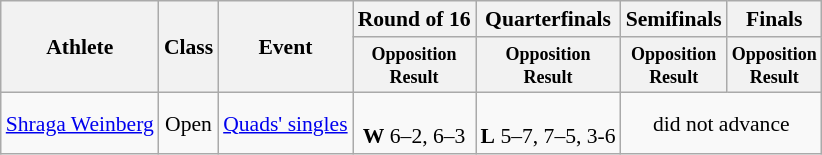<table class=wikitable style="font-size:90%">
<tr>
<th rowspan="2">Athlete</th>
<th rowspan="2">Class</th>
<th rowspan="2">Event</th>
<th>Round of 16</th>
<th>Quarterfinals</th>
<th>Semifinals</th>
<th>Finals</th>
</tr>
<tr>
<th style="line-height:1em"><small>Opposition<br>Result</small></th>
<th style="line-height:1em"><small>Opposition<br>Result</small></th>
<th style="line-height:1em"><small>Opposition<br>Result</small></th>
<th style="line-height:1em"><small>Opposition<br>Result</small></th>
</tr>
<tr>
<td><a href='#'>Shraga Weinberg</a></td>
<td style="text-align:center;">Open</td>
<td><a href='#'>Quads' singles</a></td>
<td style="text-align:center;"><br><strong>W</strong> 6–2, 6–3</td>
<td style="text-align:center;"><br><strong>L</strong> 5–7, 7–5, 3-6</td>
<td style="text-align:center;" colspan="2">did not advance</td>
</tr>
</table>
